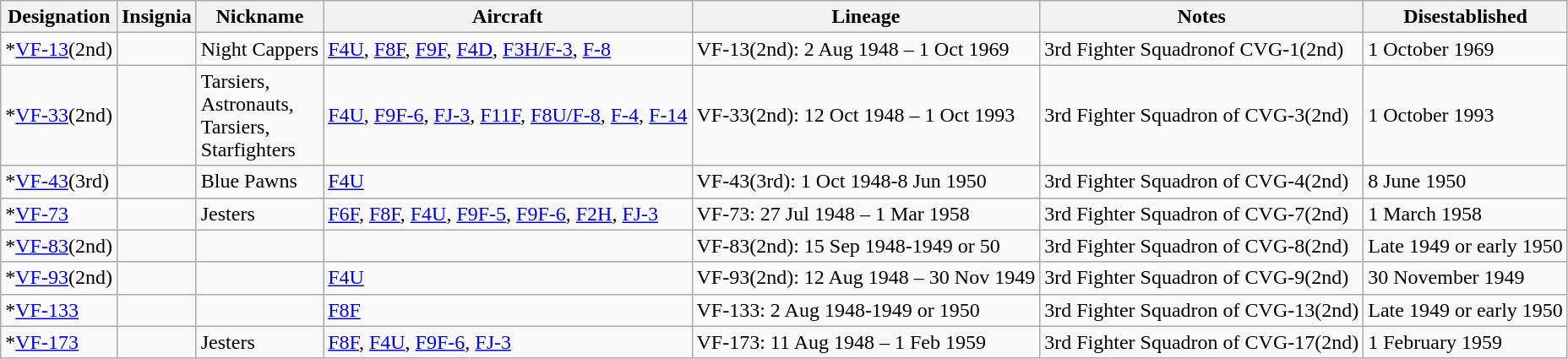<table class="wikitable">
<tr>
<th>Designation</th>
<th>Insignia</th>
<th>Nickname</th>
<th>Aircraft</th>
<th>Lineage</th>
<th>Notes</th>
<th>Disestablished</th>
</tr>
<tr>
<td>*<a href='#'>VF-13</a>(2nd)</td>
<td></td>
<td>Night Cappers</td>
<td><a href='#'>F4U</a>, <a href='#'>F8F</a>, <a href='#'>F9F</a>, <a href='#'>F4D</a>, <a href='#'>F3H/F-3</a>, <a href='#'>F-8</a></td>
<td>VF-13(2nd): 2 Aug 1948 – 1 Oct 1969</td>
<td>3rd Fighter Squadronof CVG-1(2nd)</td>
<td>1 October 1969</td>
</tr>
<tr>
<td>*<a href='#'>VF-33</a>(2nd)</td>
<td><br></td>
<td>Tarsiers,<br>Astronauts,<br>Tarsiers,<br>Starfighters</td>
<td><a href='#'>F4U</a>, <a href='#'>F9F-6</a>, <a href='#'>FJ-3</a>, <a href='#'>F11F</a>, <a href='#'>F8U/F-8</a>, <a href='#'>F-4</a>, <a href='#'>F-14</a></td>
<td style="white-space: nowrap;">VF-33(2nd): 12 Oct 1948 – 1 Oct 1993</td>
<td>3rd Fighter Squadron of CVG-3(2nd)</td>
<td>1 October 1993</td>
</tr>
<tr>
<td>*<a href='#'>VF-43</a>(3rd)</td>
<td></td>
<td>Blue Pawns</td>
<td><a href='#'>F4U</a></td>
<td>VF-43(3rd): 1 Oct 1948-8 Jun 1950</td>
<td>3rd Fighter Squadron of CVG-4(2nd)</td>
<td>8 June 1950</td>
</tr>
<tr>
<td>*<a href='#'>VF-73</a></td>
<td></td>
<td>Jesters</td>
<td><a href='#'>F6F</a>, <a href='#'>F8F</a>, <a href='#'>F4U</a>, <a href='#'>F9F-5</a>, <a href='#'>F9F-6</a>, <a href='#'>F2H</a>, <a href='#'>FJ-3</a></td>
<td>VF-73: 27 Jul 1948 – 1 Mar 1958</td>
<td>3rd Fighter Squadron of CVG-7(2nd)</td>
<td>1 March 1958</td>
</tr>
<tr>
<td>*<a href='#'>VF-83</a>(2nd)</td>
<td></td>
<td></td>
<td></td>
<td>VF-83(2nd): 15 Sep 1948-1949 or 50</td>
<td>3rd Fighter Squadron of CVG-8(2nd)</td>
<td>Late 1949 or early 1950</td>
</tr>
<tr>
<td>*<a href='#'>VF-93</a>(2nd)</td>
<td></td>
<td></td>
<td><a href='#'>F4U</a></td>
<td>VF-93(2nd): 12 Aug 1948 – 30 Nov 1949</td>
<td>3rd Fighter Squadron of CVG-9(2nd)</td>
<td>30 November 1949</td>
</tr>
<tr>
<td>*<a href='#'>VF-133</a></td>
<td></td>
<td></td>
<td><a href='#'>F8F</a></td>
<td>VF-133: 2 Aug 1948-1949 or 1950</td>
<td>3rd Fighter Squadron of CVG-13(2nd)</td>
<td>Late 1949 or early 1950</td>
</tr>
<tr>
<td>*<a href='#'>VF-173</a></td>
<td></td>
<td>Jesters</td>
<td><a href='#'>F8F</a>, <a href='#'>F4U</a>, <a href='#'>F9F-6</a>, <a href='#'>FJ-3</a></td>
<td>VF-173: 11 Aug 1948 – 1 Feb 1959</td>
<td>3rd Fighter Squadron of CVG-17(2nd)</td>
<td>1 February 1959</td>
</tr>
</table>
